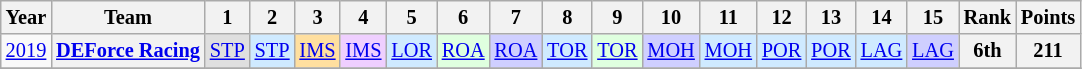<table class="wikitable" style="text-align:center; font-size:85%">
<tr>
<th>Year</th>
<th>Team</th>
<th>1</th>
<th>2</th>
<th>3</th>
<th>4</th>
<th>5</th>
<th>6</th>
<th>7</th>
<th>8</th>
<th>9</th>
<th>10</th>
<th>11</th>
<th>12</th>
<th>13</th>
<th>14</th>
<th>15</th>
<th>Rank</th>
<th>Points</th>
</tr>
<tr>
<td><a href='#'>2019</a></td>
<th nowrap><a href='#'>DEForce Racing</a></th>
<td style="background:#DFDFDF;"><a href='#'>STP</a><br></td>
<td style="background:#CFEAFF;"><a href='#'>STP</a><br></td>
<td style="background:#FFDF9F;"><a href='#'>IMS</a><br></td>
<td style="background:#EFCFFF;"><a href='#'>IMS</a><br></td>
<td style="background:#CFEAFF;"><a href='#'>LOR</a><br></td>
<td style="background:#DFFFDF;"><a href='#'>ROA</a><br></td>
<td style="background:#CFCFFF;"><a href='#'>ROA</a><br></td>
<td style="background:#CFEAFF;"><a href='#'>TOR</a><br></td>
<td style="background:#DFFFDF;"><a href='#'>TOR</a><br></td>
<td style="background:#CFCFFF;"><a href='#'>MOH</a><br></td>
<td style="background:#CFEAFF;"><a href='#'>MOH</a><br></td>
<td style="background:#CFEAFF;"><a href='#'>POR</a><br></td>
<td style="background:#CFEAFF;"><a href='#'>POR</a><br></td>
<td style="background:#CFEAFF;"><a href='#'>LAG</a><br></td>
<td style="background:#CFCFFF;"><a href='#'>LAG</a><br></td>
<th>6th</th>
<th>211</th>
</tr>
<tr>
</tr>
</table>
